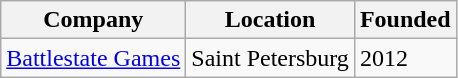<table class="wikitable sortable mw-collapsible">
<tr>
<th>Company</th>
<th>Location</th>
<th>Founded</th>
</tr>
<tr>
<td><a href='#'>Battlestate Games</a></td>
<td>Saint Petersburg</td>
<td>2012</td>
</tr>
</table>
